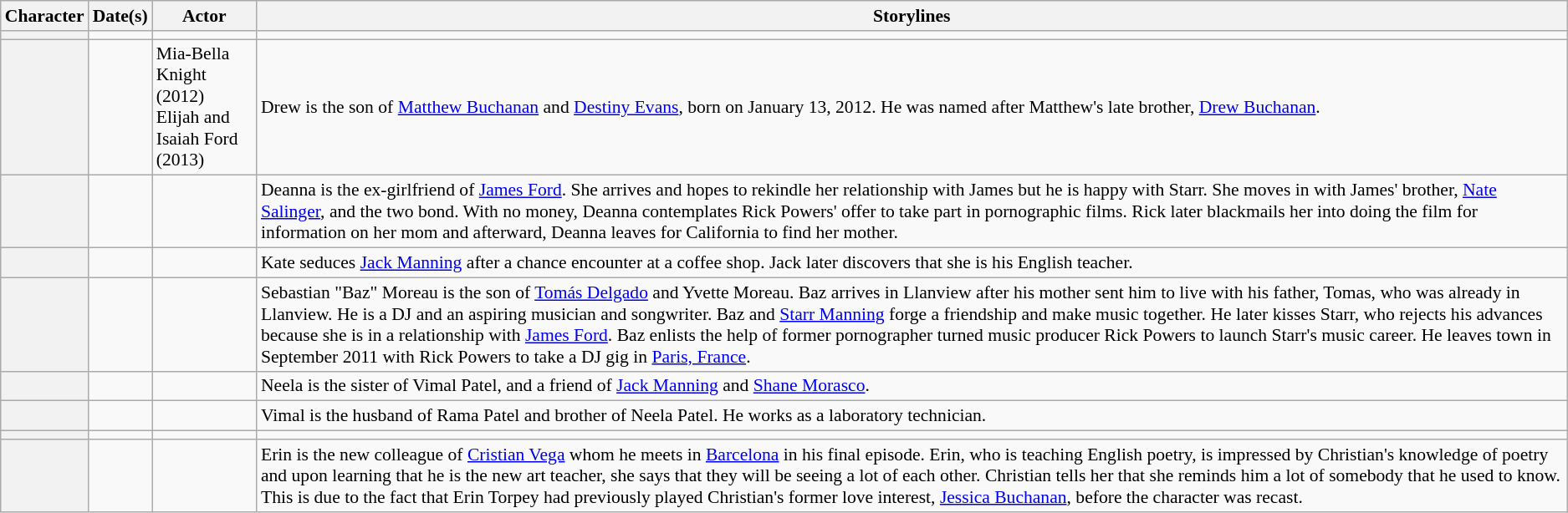<table class="wikitable plainrowheaders" style="font-size:90%">
<tr>
<th scope="col">Character</th>
<th scope="col">Date(s)</th>
<th scope="col">Actor</th>
<th scope="col">Storylines</th>
</tr>
<tr>
<th scope="row"><strong></strong></th>
<td></td>
<td></td>
<td></td>
</tr>
<tr>
<th scope="row"><strong></strong></th>
<td></td>
<td>Mia-Bella Knight (2012)<br>Elijah and Isaiah Ford (2013)</td>
<td>Drew is the son of <a href='#'>Matthew Buchanan</a> and <a href='#'>Destiny Evans</a>, born on January 13, 2012. He was named after Matthew's late brother, <a href='#'>Drew Buchanan</a>.</td>
</tr>
<tr>
<th scope="row"><strong></strong></th>
<td></td>
<td></td>
<td>Deanna is the ex-girlfriend of <a href='#'>James Ford</a>. She arrives and hopes to rekindle her relationship with James but he is happy with Starr. She moves in with James' brother, <a href='#'>Nate Salinger</a>, and the two bond. With no money, Deanna contemplates Rick Powers' offer to take part in pornographic films. Rick later blackmails her into doing the film for information on her mom and afterward, Deanna leaves for California to find her mother.</td>
</tr>
<tr>
<th scope="row"><strong></strong></th>
<td></td>
<td></td>
<td>Kate seduces <a href='#'>Jack Manning</a> after a chance encounter at a coffee shop. Jack later discovers that she is his English teacher.</td>
</tr>
<tr>
<th scope="row"><strong></strong></th>
<td></td>
<td></td>
<td>Sebastian "Baz" Moreau is the son of <a href='#'>Tomás Delgado</a> and Yvette Moreau. Baz arrives in Llanview after his mother sent him to live with his father, Tomas, who was already in Llanview. He is a DJ and an aspiring musician and songwriter.  Baz and <a href='#'>Starr Manning</a> forge a friendship and make music together.  He later kisses Starr, who rejects his advances because she is in a relationship with <a href='#'>James Ford</a>. Baz enlists the help of former pornographer turned music producer Rick Powers to launch Starr's music career. He leaves town in September 2011 with Rick Powers to take a DJ gig in <a href='#'>Paris, France</a>.</td>
</tr>
<tr>
<th scope="row"><strong></strong></th>
<td></td>
<td></td>
<td>Neela is the sister of Vimal Patel, and a friend of <a href='#'>Jack Manning</a> and <a href='#'>Shane Morasco</a>.</td>
</tr>
<tr>
<th scope="row"><strong></strong></th>
<td></td>
<td></td>
<td>Vimal is the husband of Rama Patel and brother of Neela Patel. He works as a laboratory technician.</td>
</tr>
<tr>
<th scope="row"><strong></strong></th>
<td></td>
<td></td>
<td></td>
</tr>
<tr>
<th scope="row"><strong></strong></th>
<td></td>
<td></td>
<td>Erin is the new colleague of <a href='#'>Cristian Vega</a> whom he meets in <a href='#'>Barcelona</a> in his final episode. Erin, who is teaching English poetry, is impressed by Christian's knowledge of poetry and upon learning that he is the new art teacher, she says that they will be seeing a lot of each other. Christian tells her that she reminds him a lot of somebody that he used to know. This is due to the fact that Erin Torpey had previously played Christian's former love interest, <a href='#'>Jessica Buchanan</a>, before the character was recast.</td>
</tr>
</table>
